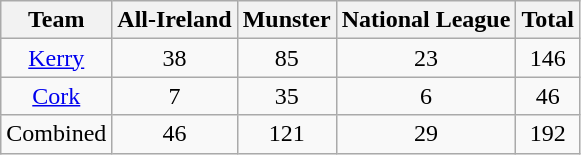<table class="wikitable" style="text-align:center;">
<tr>
<th>Team</th>
<th>All-Ireland</th>
<th>Munster</th>
<th>National League</th>
<th>Total</th>
</tr>
<tr |>
<td><a href='#'>Kerry</a></td>
<td>38</td>
<td>85</td>
<td>23</td>
<td>146</td>
</tr>
<tr>
<td><a href='#'>Cork</a></td>
<td>7</td>
<td>35</td>
<td>6</td>
<td>46</td>
</tr>
<tr>
<td>Combined</td>
<td>46</td>
<td>121</td>
<td>29</td>
<td>192</td>
</tr>
</table>
